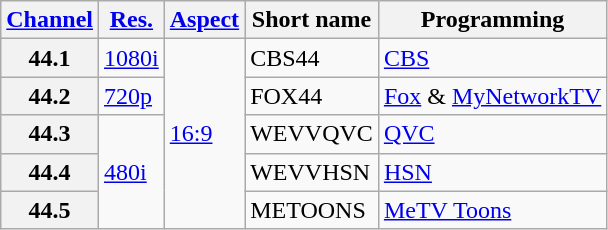<table class="wikitable">
<tr>
<th scope = "col"><a href='#'>Channel</a></th>
<th scope = "col"><a href='#'>Res.</a></th>
<th scope = "col"><a href='#'>Aspect</a></th>
<th scope = "col">Short name</th>
<th scope = "col">Programming</th>
</tr>
<tr>
<th scope = "row">44.1</th>
<td rowspan=1><a href='#'>1080i</a></td>
<td rowspan=5><a href='#'>16:9</a></td>
<td>CBS44</td>
<td><a href='#'>CBS</a></td>
</tr>
<tr>
<th scope = "row">44.2</th>
<td rowspan=1><a href='#'>720p</a></td>
<td>FOX44</td>
<td><a href='#'>Fox</a> & <a href='#'>MyNetworkTV</a></td>
</tr>
<tr>
<th scope = "row">44.3</th>
<td rowspan=3><a href='#'>480i</a></td>
<td>WEVVQVC</td>
<td><a href='#'>QVC</a></td>
</tr>
<tr>
<th scope = "row">44.4</th>
<td>WEVVHSN</td>
<td><a href='#'>HSN</a></td>
</tr>
<tr>
<th scope = "row">44.5</th>
<td>METOONS</td>
<td><a href='#'>MeTV Toons</a></td>
</tr>
</table>
